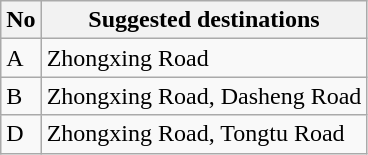<table class="wikitable">
<tr>
<th>No</th>
<th>Suggested destinations</th>
</tr>
<tr>
<td>A</td>
<td>Zhongxing Road</td>
</tr>
<tr>
<td>B</td>
<td>Zhongxing Road, Dasheng Road</td>
</tr>
<tr>
<td>D</td>
<td>Zhongxing Road, Tongtu Road</td>
</tr>
</table>
